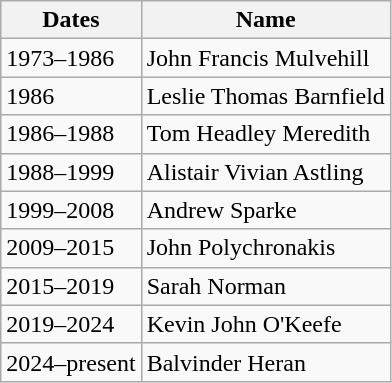<table class="wikitable">
<tr>
<th>Dates</th>
<th>Name</th>
</tr>
<tr>
<td>1973–1986</td>
<td>John Francis Mulvehill</td>
</tr>
<tr>
<td>1986</td>
<td>Leslie Thomas Barnfield</td>
</tr>
<tr>
<td>1986–1988</td>
<td>Tom Headley Meredith</td>
</tr>
<tr>
<td>1988–1999</td>
<td>Alistair Vivian Astling</td>
</tr>
<tr>
<td>1999–2008</td>
<td>Andrew Sparke</td>
</tr>
<tr>
<td>2009–2015</td>
<td>John Polychronakis</td>
</tr>
<tr>
<td>2015–2019</td>
<td>Sarah Norman</td>
</tr>
<tr>
<td>2019–2024</td>
<td>Kevin John O'Keefe</td>
</tr>
<tr>
<td>2024–present</td>
<td>Balvinder Heran</td>
</tr>
</table>
